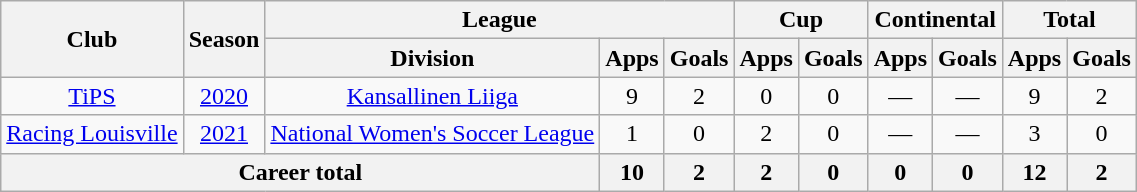<table class=wikitable style=text-align:center>
<tr>
<th rowspan=2>Club</th>
<th rowspan=2>Season</th>
<th colspan=3>League</th>
<th colspan=2>Cup</th>
<th colspan=2>Continental</th>
<th colspan=2>Total</th>
</tr>
<tr>
<th>Division</th>
<th>Apps</th>
<th>Goals</th>
<th>Apps</th>
<th>Goals</th>
<th>Apps</th>
<th>Goals</th>
<th>Apps</th>
<th>Goals</th>
</tr>
<tr>
<td rowspan=1><a href='#'>TiPS</a></td>
<td><a href='#'>2020</a></td>
<td><a href='#'>Kansallinen Liiga</a></td>
<td>9</td>
<td>2</td>
<td>0</td>
<td>0</td>
<td>—</td>
<td>—</td>
<td>9</td>
<td>2</td>
</tr>
<tr>
<td rowspan=1><a href='#'>Racing Louisville</a></td>
<td><a href='#'>2021</a></td>
<td><a href='#'>National Women's Soccer League</a></td>
<td>1</td>
<td>0</td>
<td>2</td>
<td>0</td>
<td>—</td>
<td>—</td>
<td>3</td>
<td>0</td>
</tr>
<tr>
<th colspan=3>Career total</th>
<th>10</th>
<th>2</th>
<th>2</th>
<th>0</th>
<th>0</th>
<th>0</th>
<th>12</th>
<th>2</th>
</tr>
</table>
